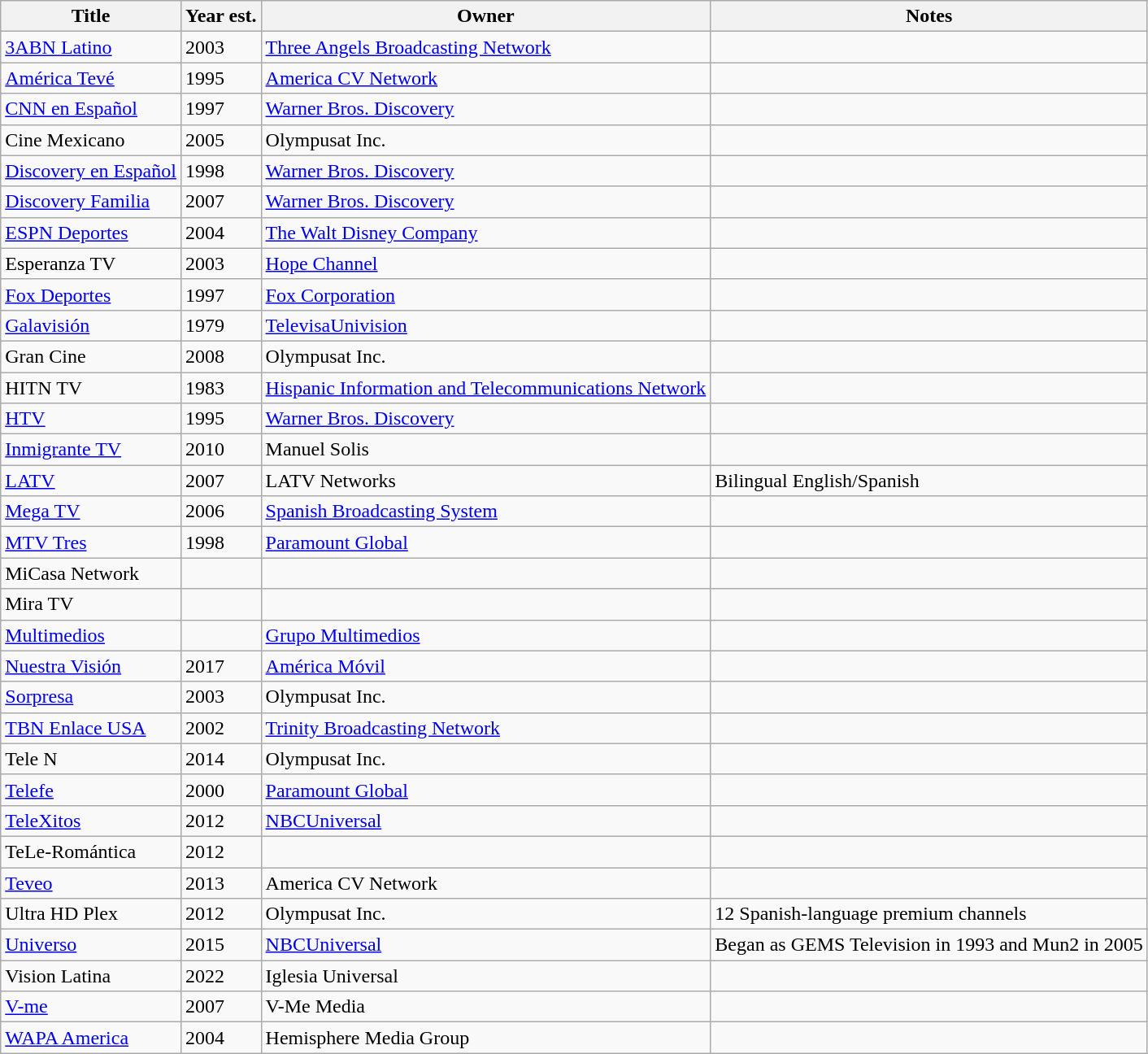<table class="wikitable sortable">
<tr>
<th>Title</th>
<th>Year est.</th>
<th>Owner</th>
<th>Notes</th>
</tr>
<tr>
<td><a href='#'>3ABN Latino</a></td>
<td>2003</td>
<td><a href='#'>Three Angels Broadcasting Network</a></td>
<td></td>
</tr>
<tr>
<td><a href='#'>América Tevé</a></td>
<td>1995</td>
<td><a href='#'>America CV Network</a></td>
<td></td>
</tr>
<tr>
<td><a href='#'>CNN en Español</a></td>
<td>1997</td>
<td><a href='#'>Warner Bros. Discovery</a></td>
<td></td>
</tr>
<tr>
<td>Cine Mexicano</td>
<td>2005</td>
<td>Olympusat Inc.</td>
<td></td>
</tr>
<tr>
<td><a href='#'>Discovery en Español</a></td>
<td>1998</td>
<td><a href='#'>Warner Bros. Discovery</a></td>
<td></td>
</tr>
<tr>
<td><a href='#'>Discovery Familia</a></td>
<td>2007</td>
<td><a href='#'>Warner Bros. Discovery</a></td>
<td></td>
</tr>
<tr>
<td><a href='#'>ESPN Deportes</a></td>
<td>2004</td>
<td><a href='#'>The Walt Disney Company</a></td>
<td></td>
</tr>
<tr>
<td>Esperanza TV</td>
<td>2003</td>
<td><a href='#'>Hope Channel</a></td>
<td></td>
</tr>
<tr>
<td><a href='#'>Fox Deportes</a></td>
<td>1997</td>
<td><a href='#'>Fox Corporation</a></td>
<td></td>
</tr>
<tr>
<td><a href='#'>Galavisión</a></td>
<td>1979</td>
<td><a href='#'>TelevisaUnivision</a></td>
<td></td>
</tr>
<tr>
<td>Gran Cine</td>
<td>2008</td>
<td>Olympusat Inc.</td>
<td></td>
</tr>
<tr>
<td>HITN TV</td>
<td>1983</td>
<td><a href='#'>Hispanic Information and Telecommunications Network</a></td>
<td></td>
</tr>
<tr>
<td><a href='#'>HTV</a></td>
<td>1995</td>
<td><a href='#'>Warner Bros. Discovery</a></td>
<td></td>
</tr>
<tr>
<td><a href='#'>Inmigrante TV</a></td>
<td>2010</td>
<td>Manuel Solis</td>
<td></td>
</tr>
<tr>
<td><a href='#'>LATV</a></td>
<td>2007</td>
<td>LATV Networks</td>
<td>Bilingual English/Spanish</td>
</tr>
<tr>
<td><a href='#'>Mega TV</a></td>
<td>2006</td>
<td><a href='#'>Spanish Broadcasting System</a></td>
<td></td>
</tr>
<tr>
<td><a href='#'>MTV Tres</a></td>
<td>1998</td>
<td><a href='#'>Paramount Global</a></td>
<td></td>
</tr>
<tr>
<td>MiCasa Network</td>
<td></td>
<td></td>
<td></td>
</tr>
<tr>
<td>Mira TV</td>
<td></td>
<td></td>
<td></td>
</tr>
<tr>
<td><a href='#'>Multimedios</a></td>
<td></td>
<td><a href='#'>Grupo Multimedios</a></td>
<td></td>
</tr>
<tr>
<td><a href='#'>Nuestra Visión</a></td>
<td>2017</td>
<td><a href='#'>América Móvil</a></td>
<td></td>
</tr>
<tr>
<td><a href='#'>Sorpresa</a></td>
<td>2003</td>
<td>Olympusat Inc.</td>
<td></td>
</tr>
<tr>
<td><a href='#'>TBN Enlace USA</a></td>
<td>2002</td>
<td><a href='#'>Trinity Broadcasting Network</a></td>
<td></td>
</tr>
<tr>
<td>Tele N</td>
<td>2014</td>
<td>Olympusat Inc.</td>
<td></td>
</tr>
<tr>
<td><a href='#'>Telefe</a></td>
<td>2000</td>
<td><a href='#'>Paramount Global</a></td>
<td></td>
</tr>
<tr>
<td><a href='#'>TeleXitos</a></td>
<td>2012</td>
<td><a href='#'>NBCUniversal</a></td>
<td></td>
</tr>
<tr>
<td>TeLe-Romántica</td>
<td>2012</td>
<td></td>
<td></td>
</tr>
<tr>
<td><a href='#'>Teveo</a></td>
<td>2013</td>
<td>America CV Network</td>
<td></td>
</tr>
<tr>
<td>Ultra HD Plex</td>
<td>2012</td>
<td>Olympusat Inc.</td>
<td>12 Spanish-language premium channels</td>
</tr>
<tr>
<td><a href='#'>Universo</a></td>
<td>2015</td>
<td><a href='#'>NBCUniversal</a></td>
<td>Began as GEMS Television in 1993 and Mun2 in 2005</td>
</tr>
<tr>
<td>Vision Latina</td>
<td>2022</td>
<td>Iglesia Universal</td>
</tr>
<tr>
<td><a href='#'>V-me</a></td>
<td>2007</td>
<td>V-Me Media</td>
<td></td>
</tr>
<tr>
<td><a href='#'>WAPA America</a></td>
<td>2004</td>
<td>Hemisphere Media Group</td>
<td></td>
</tr>
</table>
